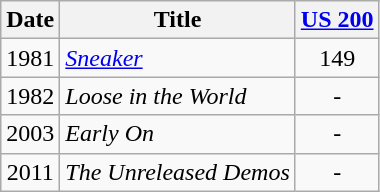<table class="wikitable" style="text-align:center;">
<tr>
<th>Date</th>
<th>Title</th>
<th><a href='#'>US 200</a></th>
</tr>
<tr>
<td>1981</td>
<td align="left"><em><a href='#'>Sneaker</a></em></td>
<td>149</td>
</tr>
<tr>
<td>1982</td>
<td align="left"><em>Loose in the World</em></td>
<td>-</td>
</tr>
<tr>
<td>2003</td>
<td align="left"><em>Early On</em></td>
<td>-</td>
</tr>
<tr>
<td>2011</td>
<td align="left"><em>The Unreleased Demos</em></td>
<td>-</td>
</tr>
</table>
